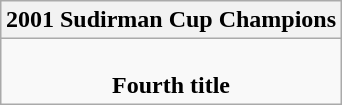<table class=wikitable style="text-align:center; margin:auto">
<tr>
<th>2001 Sudirman Cup Champions</th>
</tr>
<tr>
<td><strong></strong> <br> <strong>Fourth title</strong></td>
</tr>
</table>
